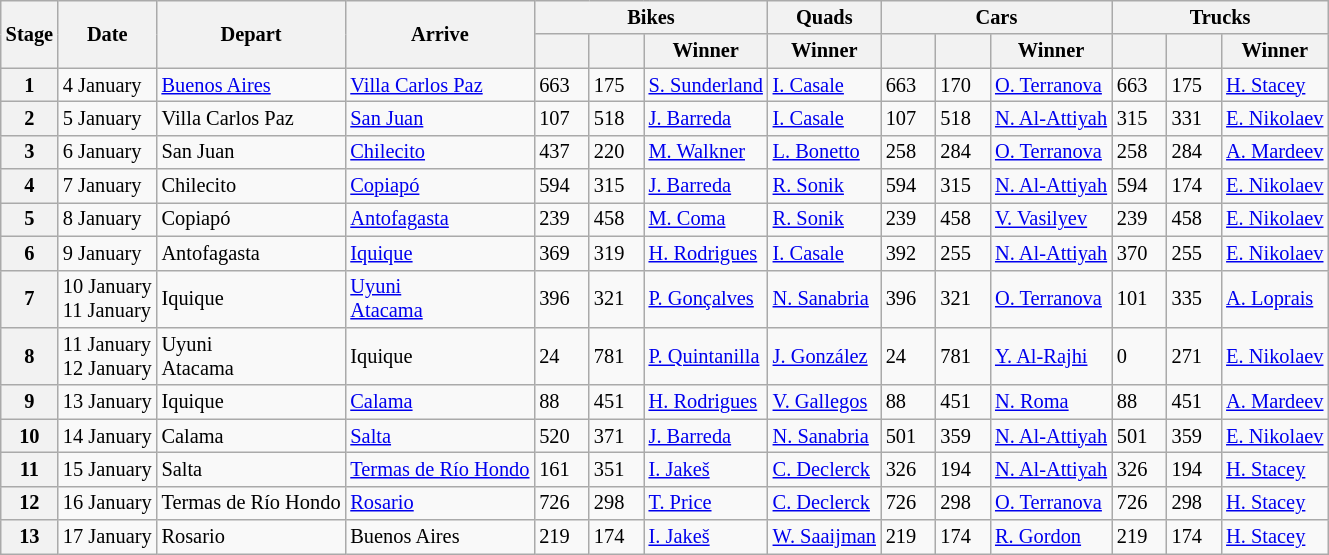<table class="wikitable" style="font-size:85%">
<tr>
<th rowspan="2">Stage</th>
<th rowspan="2">Date</th>
<th rowspan="2">Depart</th>
<th rowspan="2">Arrive</th>
<th colspan="3">Bikes</th>
<th>Quads</th>
<th colspan="3">Cars</th>
<th colspan="3">Trucks</th>
</tr>
<tr>
<th width="30px"></th>
<th width="30px"></th>
<th>Winner</th>
<th>Winner</th>
<th width="30px"></th>
<th width="30px"></th>
<th>Winner</th>
<th width="30px"></th>
<th width="30px"></th>
<th>Winner</th>
</tr>
<tr>
<th>1</th>
<td>4 January</td>
<td> <a href='#'>Buenos Aires</a></td>
<td> <a href='#'>Villa Carlos Paz</a></td>
<td>663</td>
<td>175</td>
<td> <a href='#'>S. Sunderland</a></td>
<td> <a href='#'>I. Casale</a></td>
<td>663</td>
<td>170</td>
<td> <a href='#'>O. Terranova</a></td>
<td>663</td>
<td>175</td>
<td> <a href='#'>H. Stacey</a></td>
</tr>
<tr>
<th>2</th>
<td>5 January</td>
<td> Villa Carlos Paz</td>
<td> <a href='#'>San Juan</a></td>
<td>107</td>
<td>518</td>
<td> <a href='#'>J. Barreda</a></td>
<td> <a href='#'>I. Casale</a></td>
<td>107</td>
<td>518</td>
<td> <a href='#'>N. Al-Attiyah</a></td>
<td>315</td>
<td>331</td>
<td> <a href='#'>E. Nikolaev</a></td>
</tr>
<tr>
<th>3</th>
<td>6 January</td>
<td> San Juan</td>
<td> <a href='#'>Chilecito</a></td>
<td>437</td>
<td>220</td>
<td> <a href='#'>M. Walkner</a></td>
<td> <a href='#'>L. Bonetto</a></td>
<td>258</td>
<td>284</td>
<td> <a href='#'>O. Terranova</a></td>
<td>258</td>
<td>284</td>
<td> <a href='#'>A. Mardeev</a></td>
</tr>
<tr>
<th>4</th>
<td>7 January</td>
<td> Chilecito</td>
<td> <a href='#'>Copiapó</a></td>
<td>594</td>
<td>315</td>
<td> <a href='#'>J. Barreda</a></td>
<td> <a href='#'>R. Sonik</a></td>
<td>594</td>
<td>315</td>
<td> <a href='#'>N. Al-Attiyah</a></td>
<td>594</td>
<td>174</td>
<td> <a href='#'>E. Nikolaev</a></td>
</tr>
<tr>
<th>5</th>
<td>8 January</td>
<td> Copiapó</td>
<td> <a href='#'>Antofagasta</a></td>
<td>239</td>
<td>458</td>
<td> <a href='#'>M. Coma</a></td>
<td> <a href='#'>R. Sonik</a></td>
<td>239</td>
<td>458</td>
<td> <a href='#'>V. Vasilyev</a></td>
<td>239</td>
<td>458</td>
<td> <a href='#'>E. Nikolaev</a></td>
</tr>
<tr>
<th>6</th>
<td>9 January</td>
<td> Antofagasta</td>
<td> <a href='#'>Iquique</a></td>
<td>369</td>
<td>319</td>
<td> <a href='#'>H. Rodrigues</a></td>
<td> <a href='#'>I. Casale</a></td>
<td>392</td>
<td>255</td>
<td> <a href='#'>N. Al-Attiyah</a></td>
<td>370</td>
<td>255</td>
<td> <a href='#'>E. Nikolaev</a></td>
</tr>
<tr>
<th>7</th>
<td>10 January<br>11 January</td>
<td> Iquique</td>
<td> <a href='#'>Uyuni</a><br> <a href='#'>Atacama</a></td>
<td>396</td>
<td>321</td>
<td> <a href='#'>P. Gonçalves</a></td>
<td> <a href='#'>N. Sanabria</a></td>
<td>396</td>
<td>321</td>
<td> <a href='#'>O. Terranova</a></td>
<td>101</td>
<td>335</td>
<td> <a href='#'>A. Loprais</a></td>
</tr>
<tr>
<th>8</th>
<td>11 January<br>12 January</td>
<td> Uyuni<br> Atacama</td>
<td> Iquique</td>
<td>24</td>
<td>781</td>
<td> <a href='#'>P. Quintanilla</a></td>
<td> <a href='#'>J. González</a></td>
<td>24</td>
<td>781</td>
<td> <a href='#'>Y. Al-Rajhi</a></td>
<td>0</td>
<td>271</td>
<td> <a href='#'>E. Nikolaev</a></td>
</tr>
<tr>
<th>9</th>
<td>13 January</td>
<td> Iquique</td>
<td> <a href='#'>Calama</a></td>
<td>88</td>
<td>451</td>
<td> <a href='#'>H. Rodrigues</a></td>
<td> <a href='#'>V. Gallegos</a></td>
<td>88</td>
<td>451</td>
<td> <a href='#'>N. Roma</a></td>
<td>88</td>
<td>451</td>
<td> <a href='#'>A. Mardeev</a></td>
</tr>
<tr>
<th>10</th>
<td>14 January</td>
<td> Calama</td>
<td> <a href='#'>Salta</a></td>
<td>520</td>
<td>371</td>
<td> <a href='#'>J. Barreda</a></td>
<td> <a href='#'>N. Sanabria</a></td>
<td>501</td>
<td>359</td>
<td> <a href='#'>N. Al-Attiyah</a></td>
<td>501</td>
<td>359</td>
<td> <a href='#'>E. Nikolaev</a></td>
</tr>
<tr>
<th>11</th>
<td>15 January</td>
<td> Salta</td>
<td> <a href='#'>Termas de Río Hondo</a></td>
<td>161</td>
<td>351</td>
<td> <a href='#'>I. Jakeš</a></td>
<td> <a href='#'>C. Declerck</a></td>
<td>326</td>
<td>194</td>
<td> <a href='#'>N. Al-Attiyah</a></td>
<td>326</td>
<td>194</td>
<td> <a href='#'>H. Stacey</a></td>
</tr>
<tr>
<th>12</th>
<td>16 January</td>
<td> Termas de Río Hondo</td>
<td> <a href='#'>Rosario</a></td>
<td>726</td>
<td>298</td>
<td> <a href='#'>T. Price</a></td>
<td> <a href='#'>C. Declerck</a></td>
<td>726</td>
<td>298</td>
<td> <a href='#'>O. Terranova</a></td>
<td>726</td>
<td>298</td>
<td> <a href='#'>H. Stacey</a></td>
</tr>
<tr>
<th>13</th>
<td>17 January</td>
<td> Rosario</td>
<td> Buenos Aires</td>
<td>219</td>
<td>174</td>
<td> <a href='#'>I. Jakeš</a></td>
<td> <a href='#'>W. Saaijman</a></td>
<td>219</td>
<td>174</td>
<td> <a href='#'>R. Gordon</a></td>
<td>219</td>
<td>174</td>
<td> <a href='#'>H. Stacey</a></td>
</tr>
</table>
